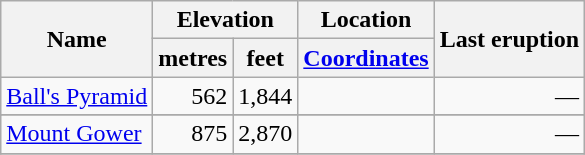<table class="wikitable sortable" style="text-align: left; ">
<tr>
<th rowspan="2">Name</th>
<th colspan ="2">Elevation</th>
<th>Location</th>
<th rowspan="2">Last eruption</th>
</tr>
<tr>
<th>metres</th>
<th>feet</th>
<th><a href='#'>Coordinates</a></th>
</tr>
<tr align="right">
<td align="left"><a href='#'>Ball's Pyramid</a></td>
<td>562</td>
<td>1,844</td>
<td></td>
<td>—</td>
</tr>
<tr>
</tr>
<tr align="right">
<td align="left"><a href='#'>Mount Gower</a></td>
<td>875</td>
<td>2,870</td>
<td></td>
<td>—</td>
</tr>
<tr align="right">
</tr>
</table>
